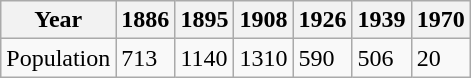<table class="wikitable">
<tr>
<th>Year</th>
<th>1886</th>
<th>1895</th>
<th>1908</th>
<th>1926</th>
<th>1939</th>
<th>1970</th>
</tr>
<tr>
<td>Population</td>
<td>713</td>
<td>1140</td>
<td>1310</td>
<td>590</td>
<td>506</td>
<td>20</td>
</tr>
</table>
